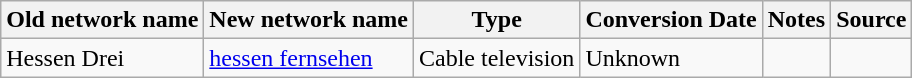<table class="wikitable">
<tr>
<th>Old network name</th>
<th>New network name</th>
<th>Type</th>
<th>Conversion Date</th>
<th>Notes</th>
<th>Source</th>
</tr>
<tr>
<td>Hessen Drei</td>
<td><a href='#'>hessen fernsehen</a></td>
<td>Cable television</td>
<td>Unknown</td>
<td></td>
<td></td>
</tr>
</table>
